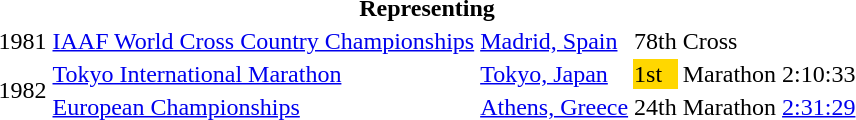<table>
<tr>
<th colspan="6">Representing </th>
</tr>
<tr>
<td>1981</td>
<td><a href='#'>IAAF World Cross Country Championships</a></td>
<td><a href='#'>Madrid, Spain</a></td>
<td>78th</td>
<td>Cross</td>
<td></td>
</tr>
<tr>
<td rowspan=2>1982</td>
<td><a href='#'>Tokyo International Marathon</a></td>
<td><a href='#'>Tokyo, Japan</a></td>
<td bgcolor="gold">1st</td>
<td>Marathon</td>
<td>2:10:33</td>
</tr>
<tr>
<td><a href='#'>European Championships</a></td>
<td><a href='#'>Athens, Greece</a></td>
<td>24th</td>
<td>Marathon</td>
<td><a href='#'>2:31:29</a></td>
</tr>
</table>
